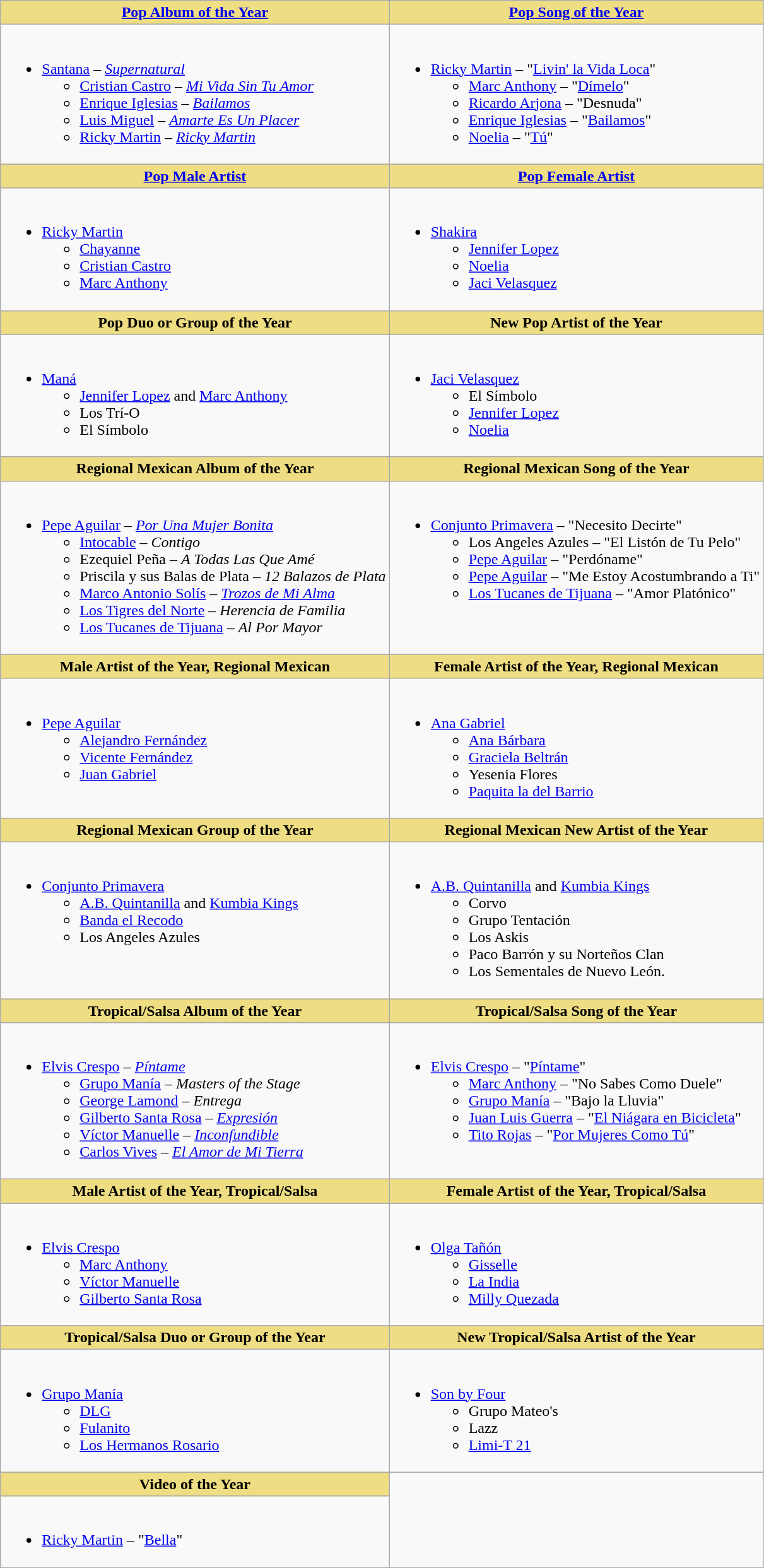<table class=wikitable>
<tr>
<th scope="col" style="background:#EEDD82;" ! style="width="50%"><a href='#'>Pop Album of the Year</a></th>
<th scope="col" style="background:#EEDD82;" ! style="width="50%"><a href='#'>Pop Song of the Year</a></th>
</tr>
<tr>
<td scope="row" valign="top"><br><ul><li><a href='#'>Santana</a> – <em><a href='#'>Supernatural</a></em><ul><li><a href='#'>Cristian Castro</a> – <em><a href='#'>Mi Vida Sin Tu Amor</a></em></li><li><a href='#'>Enrique Iglesias</a> – <em><a href='#'>Bailamos</a></em></li><li><a href='#'>Luis Miguel</a> – <em><a href='#'>Amarte Es Un Placer</a></em></li><li><a href='#'>Ricky Martin</a> – <em><a href='#'>Ricky Martin</a></em></li></ul></li></ul></td>
<td scope="row" valign="top"><br><ul><li><a href='#'>Ricky Martin</a> – "<a href='#'>Livin' la Vida Loca</a>"<ul><li><a href='#'>Marc Anthony</a> – "<a href='#'>Dímelo</a>"</li><li><a href='#'>Ricardo Arjona</a> – "Desnuda"</li><li><a href='#'>Enrique Iglesias</a> – "<a href='#'>Bailamos</a>"</li><li><a href='#'>Noelia</a> – "<a href='#'>Tú</a>"</li></ul></li></ul></td>
</tr>
<tr>
<th scope="col" style="background:#EEDD82;" ! style="width="50%"><a href='#'>Pop Male Artist</a></th>
<th scope="col" style="background:#EEDD82;" ! style="width="50%"><a href='#'>Pop Female Artist</a></th>
</tr>
<tr>
<td scope="row" valign="top"><br><ul><li><a href='#'>Ricky Martin</a><ul><li><a href='#'>Chayanne</a></li><li><a href='#'>Cristian Castro</a></li><li><a href='#'>Marc Anthony</a></li></ul></li></ul></td>
<td scope="row" valign="top"><br><ul><li><a href='#'>Shakira</a><ul><li><a href='#'>Jennifer Lopez</a></li><li><a href='#'>Noelia</a></li><li><a href='#'>Jaci Velasquez</a></li></ul></li></ul></td>
</tr>
<tr>
<th scope="col" style="background:#EEDD82;" ! style="width="50%">Pop Duo or Group of the Year</th>
<th scope="col" style="background:#EEDD82;" ! style="width="50%">New Pop Artist of the Year</th>
</tr>
<tr>
<td scope="row" valign="top"><br><ul><li><a href='#'>Maná</a><ul><li><a href='#'>Jennifer Lopez</a> and <a href='#'>Marc Anthony</a></li><li>Los Trí-O</li><li>El Símbolo</li></ul></li></ul></td>
<td scope="row" valign="top"><br><ul><li><a href='#'>Jaci Velasquez</a><ul><li>El Símbolo</li><li><a href='#'>Jennifer Lopez</a></li><li><a href='#'>Noelia</a></li></ul></li></ul></td>
</tr>
<tr>
<th scope="col" style="background:#EEDD82;" ! style="width="50%">Regional Mexican Album of the Year</th>
<th scope="col" style="background:#EEDD82;" ! style="width="50%">Regional Mexican Song of the Year</th>
</tr>
<tr>
<td scope="row" valign="top"><br><ul><li><a href='#'>Pepe Aguilar</a> – <em><a href='#'>Por Una Mujer Bonita</a></em><ul><li><a href='#'>Intocable</a> – <em>Contigo</em></li><li>Ezequiel Peña – <em>A Todas Las Que Amé</em></li><li>Priscila y sus Balas de Plata – <em>12 Balazos de Plata</em></li><li><a href='#'>Marco Antonio Solís</a> – <em><a href='#'>Trozos de Mi Alma</a></em></li><li><a href='#'>Los Tigres del Norte</a> – <em>Herencia de Familia</em></li><li><a href='#'>Los Tucanes de Tijuana</a> – <em>Al Por Mayor</em></li></ul></li></ul></td>
<td scope="row" valign="top"><br><ul><li><a href='#'>Conjunto Primavera</a> – "Necesito Decirte"<ul><li>Los Angeles Azules – "El Listón de Tu Pelo"</li><li><a href='#'>Pepe Aguilar</a> – "Perdóname"</li><li><a href='#'>Pepe Aguilar</a> – "Me Estoy Acostumbrando a Ti"</li><li><a href='#'>Los Tucanes de Tijuana</a> – "Amor Platónico"</li></ul></li></ul></td>
</tr>
<tr>
<th scope="col" style="background:#EEDD82;" ! style="width="50%">Male Artist of the Year, Regional Mexican</th>
<th scope="col" style="background:#EEDD82;" ! style="width="50%">Female Artist of the Year, Regional Mexican</th>
</tr>
<tr>
<td scope="row" valign="top"><br><ul><li><a href='#'>Pepe Aguilar</a><ul><li><a href='#'>Alejandro Fernández</a></li><li><a href='#'>Vicente Fernández</a></li><li><a href='#'>Juan Gabriel</a></li></ul></li></ul></td>
<td scope="row" valign="top"><br><ul><li><a href='#'>Ana Gabriel</a><ul><li><a href='#'>Ana Bárbara</a></li><li><a href='#'>Graciela Beltrán</a></li><li>Yesenia Flores</li><li><a href='#'>Paquita la del Barrio</a></li></ul></li></ul></td>
</tr>
<tr>
<th scope="col" style="background:#EEDD82;" ! style="width="50%">Regional Mexican Group of the Year</th>
<th scope="col" style="background:#EEDD82;" ! style="width="50%">Regional Mexican New Artist of the Year</th>
</tr>
<tr>
<td scope="row" valign="top"><br><ul><li><a href='#'>Conjunto Primavera</a><ul><li><a href='#'>A.B. Quintanilla</a> and <a href='#'>Kumbia Kings</a></li><li><a href='#'>Banda el Recodo</a></li><li>Los Angeles Azules</li></ul></li></ul></td>
<td scope="row" valign="top"><br><ul><li><a href='#'>A.B. Quintanilla</a> and <a href='#'>Kumbia Kings</a><ul><li>Corvo</li><li>Grupo Tentación</li><li>Los Askis</li><li>Paco Barrón y su Norteños Clan</li><li>Los Sementales de Nuevo León.</li></ul></li></ul></td>
</tr>
<tr>
<th scope="col" style="background:#EEDD82;" ! style="width="50%">Tropical/Salsa Album of the Year</th>
<th scope="col" style="background:#EEDD82;" ! style="width="50%">Tropical/Salsa Song of the Year</th>
</tr>
<tr>
<td scope="row" valign="top"><br><ul><li><a href='#'>Elvis Crespo</a> – <em><a href='#'>Píntame</a></em><ul><li><a href='#'>Grupo Manía</a> – <em>Masters of the Stage</em></li><li><a href='#'>George Lamond</a> – <em>Entrega</em></li><li><a href='#'>Gilberto Santa Rosa</a> – <em><a href='#'>Expresión</a></em></li><li><a href='#'>Víctor Manuelle</a> – <em><a href='#'>Inconfundible</a></em></li><li><a href='#'>Carlos Vives</a> – <em><a href='#'>El Amor de Mi Tierra</a></em></li></ul></li></ul></td>
<td scope="row" valign="top"><br><ul><li><a href='#'>Elvis Crespo</a> – "<a href='#'>Píntame</a>"<ul><li><a href='#'>Marc Anthony</a> – "No Sabes Como Duele"</li><li><a href='#'>Grupo Manía</a> – "Bajo la Lluvia"</li><li><a href='#'>Juan Luis Guerra</a> – "<a href='#'>El Niágara en Bicicleta</a>"</li><li><a href='#'>Tito Rojas</a> – "<a href='#'>Por Mujeres Como Tú</a>"</li></ul></li></ul></td>
</tr>
<tr>
<th scope="col" style="background:#EEDD82;" ! style="width="50%">Male Artist of the Year, Tropical/Salsa</th>
<th scope="col" style="background:#EEDD82;" ! style="width="50%">Female Artist of the Year, Tropical/Salsa</th>
</tr>
<tr>
<td scope="row" valign="top"><br><ul><li><a href='#'>Elvis Crespo</a><ul><li><a href='#'>Marc Anthony</a></li><li><a href='#'>Víctor Manuelle</a></li><li><a href='#'>Gilberto Santa Rosa</a></li></ul></li></ul></td>
<td scope="row" valign="top"><br><ul><li><a href='#'>Olga Tañón</a><ul><li><a href='#'>Gisselle</a></li><li><a href='#'>La India</a></li><li><a href='#'>Milly Quezada</a></li></ul></li></ul></td>
</tr>
<tr>
<th scope="col" style="background:#EEDD82;" ! style="width="50%">Tropical/Salsa Duo or Group of the Year</th>
<th scope="col" style="background:#EEDD82;" ! style="width="50%">New Tropical/Salsa Artist of the Year</th>
</tr>
<tr>
<td scope="row" valign="top"><br><ul><li><a href='#'>Grupo Manía</a><ul><li><a href='#'>DLG</a></li><li><a href='#'>Fulanito</a></li><li><a href='#'>Los Hermanos Rosario</a></li></ul></li></ul></td>
<td scope="row" valign="top"><br><ul><li><a href='#'>Son by Four</a><ul><li>Grupo Mateo's</li><li>Lazz</li><li><a href='#'>Limi-T 21</a></li></ul></li></ul></td>
</tr>
<tr>
<th scope="col" style="background:#EEDD82;" ! style="width="50%">Video of the Year</th>
</tr>
<tr>
<td scope="row" valign="top"><br><ul><li><a href='#'>Ricky Martin</a> – "<a href='#'>Bella</a>"</li></ul></td>
</tr>
<tr>
</tr>
</table>
